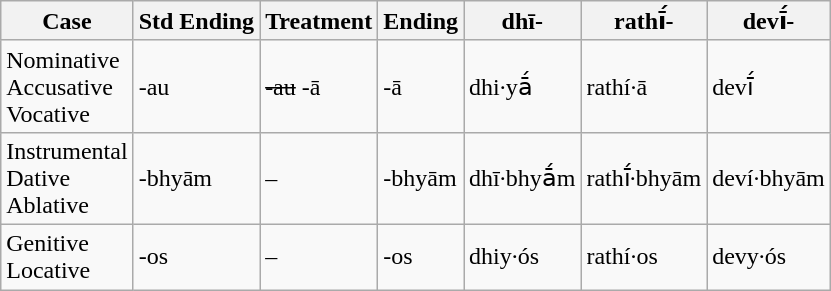<table class="wikitable">
<tr>
<th>Case</th>
<th>Std Ending</th>
<th>Treatment</th>
<th>Ending</th>
<th>dhī-</th>
<th>rathī́-</th>
<th>devī́-</th>
</tr>
<tr>
<td>Nominative <br> Accusative <br> Vocative</td>
<td>-au</td>
<td><s>-au</s> -ā</td>
<td>-ā</td>
<td>dhi·yā́</td>
<td>rathí·ā</td>
<td>devī́</td>
</tr>
<tr>
<td>Instrumental <br> Dative <br> Ablative</td>
<td>-bhyām</td>
<td>–</td>
<td>-bhyām</td>
<td>dhī·bhyā́m</td>
<td>rathī́·bhyām</td>
<td>deví·bhyām</td>
</tr>
<tr>
<td>Genitive <br> Locative</td>
<td>-os</td>
<td>–</td>
<td>-os</td>
<td>dhiy·ós</td>
<td>rathí·os</td>
<td>devy·ós</td>
</tr>
</table>
